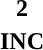<table style="width:100%; text-align:center;">
<tr>
<td style="background:"><strong>2</strong></td>
</tr>
<tr>
<td><span><strong>INC</strong></span></td>
</tr>
</table>
